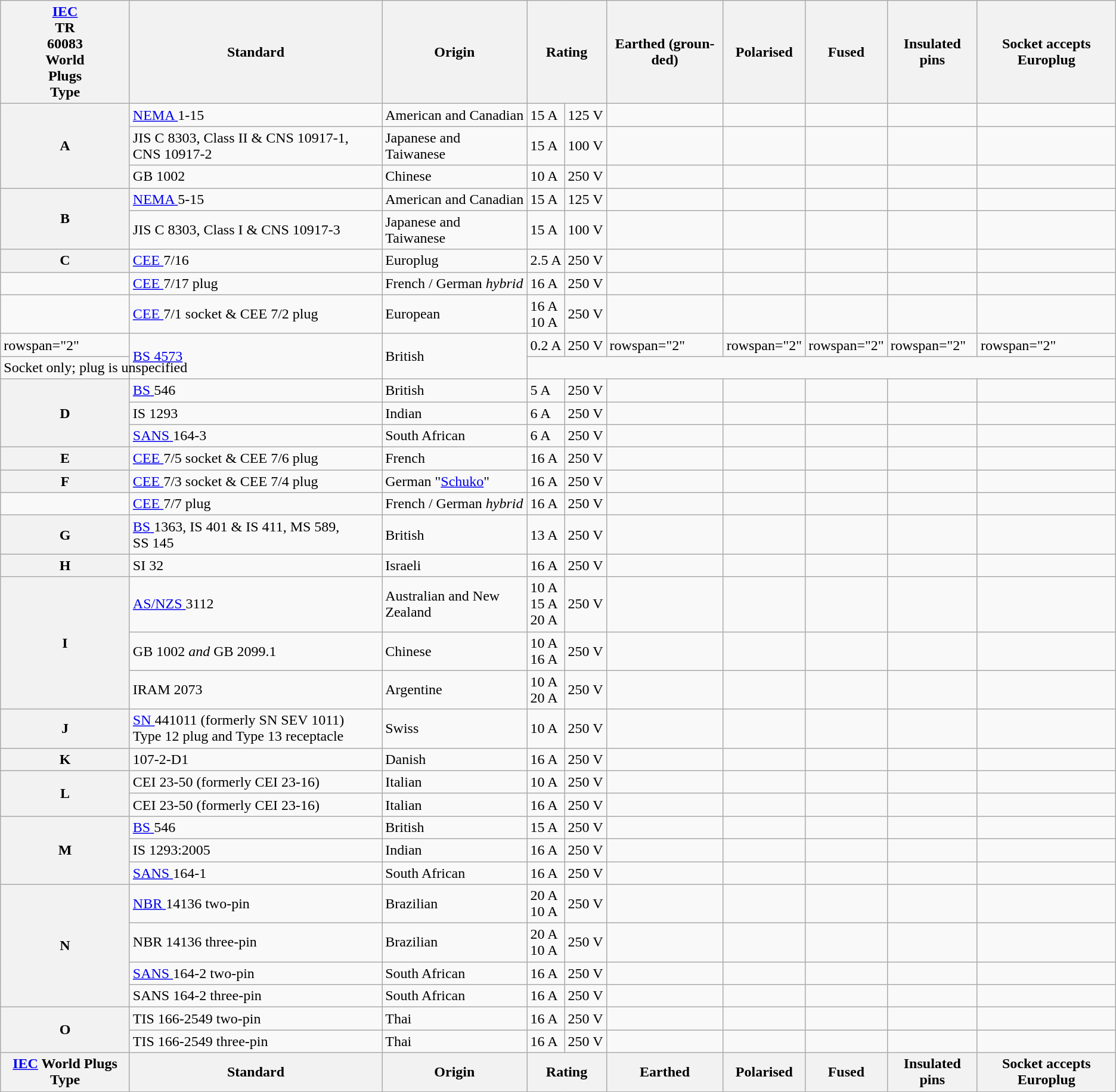<table class="wikitable sortable sticky-header">
<tr>
<th><a href='#'>IEC</a><br>TR<br>60083<br>World<br>Plugs<br>Type</th>
<th>Standard</th>
<th>Origin</th>
<th colspan="2">Rating</th>
<th>Earthed (groun­ded)</th>
<th>Polarised</th>
<th>Fused</th>
<th>Insulated pins</th>
<th>Socket accepts Europlug</th>
</tr>
<tr>
<th rowspan="3">A</th>
<td><a href='#'>NEMA</a><a href='#'> </a>1-15</td>
<td>American and Canadian</td>
<td>15 A</td>
<td>125 V</td>
<td></td>
<td></td>
<td></td>
<td></td>
<td></td>
</tr>
<tr>
<td>JIS C 8303, Class II & CNS 10917-1, CNS 10917-2</td>
<td>Japanese and Taiwanese</td>
<td>15 A</td>
<td>100 V</td>
<td></td>
<td></td>
<td></td>
<td></td>
<td></td>
</tr>
<tr>
<td>GB 1002</td>
<td>Chinese</td>
<td>10 A</td>
<td>250 V</td>
<td></td>
<td></td>
<td></td>
<td></td>
<td></td>
</tr>
<tr>
<th rowspan="2">B</th>
<td><a href='#'>NEMA</a><a href='#'> </a>5-15</td>
<td>American and Canadian</td>
<td>15 A</td>
<td>125 V</td>
<td></td>
<td></td>
<td></td>
<td></td>
<td></td>
</tr>
<tr>
<td>JIS C 8303, Class I & CNS 10917-3</td>
<td>Japanese and Taiwanese</td>
<td>15 A</td>
<td>100 V</td>
<td></td>
<td></td>
<td></td>
<td></td>
<td></td>
</tr>
<tr>
<th>C</th>
<td><a href='#'>CEE</a><a href='#'> </a>7/16</td>
<td>Europlug</td>
<td>2.5 A</td>
<td>250 V</td>
<td></td>
<td></td>
<td></td>
<td></td>
<td></td>
</tr>
<tr>
<td></td>
<td><a href='#'>CEE</a><a href='#'> </a>7/17 plug</td>
<td>French / German <em>hybrid</em></td>
<td>16 A</td>
<td>250 V</td>
<td></td>
<td></td>
<td></td>
<td></td>
<td></td>
</tr>
<tr>
<td></td>
<td><a href='#'>CEE</a><a href='#'> </a>7/1 socket & CEE 7/2 plug</td>
<td>European</td>
<td>16 A<br>10 A</td>
<td>250 V</td>
<td></td>
<td></td>
<td></td>
<td></td>
<td></td>
</tr>
<tr>
<td>rowspan="2" </td>
<td rowspan="2"><a href='#'>BS 4573</a></td>
<td rowspan="2">British</td>
<td>0.2 A</td>
<td>250 V</td>
<td>rowspan="2" </td>
<td>rowspan="2" </td>
<td>rowspan="2" </td>
<td>rowspan="2" </td>
<td>rowspan="2" </td>
</tr>
<tr>
<td colspan="2">Socket only; plug is unspecified</td>
</tr>
<tr>
<th rowspan="3">D</th>
<td><a href='#'>BS</a><a href='#'> </a>546</td>
<td>British</td>
<td>5 A</td>
<td>250 V</td>
<td></td>
<td></td>
<td></td>
<td></td>
<td></td>
</tr>
<tr>
<td>IS 1293</td>
<td>Indian</td>
<td>6 A</td>
<td>250 V</td>
<td></td>
<td></td>
<td></td>
<td></td>
<td></td>
</tr>
<tr>
<td><a href='#'>SANS</a><a href='#'> </a>164-3</td>
<td>South African</td>
<td>6 A</td>
<td>250 V</td>
<td></td>
<td></td>
<td></td>
<td></td>
<td></td>
</tr>
<tr>
<th>E</th>
<td><a href='#'>CEE</a><a href='#'> </a>7/5 socket & CEE 7/6 plug</td>
<td>French</td>
<td>16 A</td>
<td>250 V</td>
<td></td>
<td></td>
<td></td>
<td></td>
<td></td>
</tr>
<tr>
<th>F</th>
<td><a href='#'>CEE</a><a href='#'> </a>7/3 socket & CEE 7/4 plug</td>
<td>German "<a href='#'>Schuko</a>"</td>
<td>16 A</td>
<td>250 V</td>
<td></td>
<td></td>
<td></td>
<td></td>
<td></td>
</tr>
<tr>
<td></td>
<td><a href='#'>CEE</a><a href='#'> </a>7/7 plug</td>
<td>French / German <em>hybrid</em></td>
<td>16 A</td>
<td>250 V</td>
<td></td>
<td></td>
<td></td>
<td></td>
<td></td>
</tr>
<tr>
<th>G</th>
<td><a href='#'>BS</a><a href='#'> </a>1363, IS 401 & IS 411, MS 589, SS 145</td>
<td>British</td>
<td>13 A</td>
<td>250 V</td>
<td></td>
<td></td>
<td></td>
<td></td>
<td></td>
</tr>
<tr>
<th>H</th>
<td>SI 32</td>
<td>Israeli</td>
<td>16 A</td>
<td>250 V</td>
<td></td>
<td></td>
<td></td>
<td></td>
<td></td>
</tr>
<tr>
<th rowspan="3">I</th>
<td><a href='#'>AS/NZS</a><a href='#'> </a>3112</td>
<td>Australian and New Zealand</td>
<td>10 A<br>15 A<br>20 A</td>
<td>250 V</td>
<td></td>
<td></td>
<td></td>
<td></td>
<td></td>
</tr>
<tr>
<td>GB 1002 <em>and</em> GB 2099.1</td>
<td>Chinese</td>
<td>10 A<br>16 A</td>
<td>250 V</td>
<td></td>
<td></td>
<td></td>
<td></td>
<td></td>
</tr>
<tr>
<td>IRAM 2073</td>
<td>Argentine</td>
<td>10 A<br>20 A</td>
<td>250 V</td>
<td></td>
<td></td>
<td></td>
<td></td>
<td></td>
</tr>
<tr>
<th>J</th>
<td><a href='#'>SN</a><a href='#'> </a>441011 (formerly SN SEV 1011)<br>Type 12 plug and Type 13 receptacle</td>
<td>Swiss</td>
<td>10 A</td>
<td>250 V</td>
<td></td>
<td></td>
<td></td>
<td></td>
<td></td>
</tr>
<tr>
<th>K</th>
<td>107-2-D1</td>
<td>Danish</td>
<td>16 A</td>
<td>250 V</td>
<td></td>
<td></td>
<td></td>
<td></td>
<td></td>
</tr>
<tr>
<th rowspan="2">L</th>
<td>CEI 23-50 (formerly CEI 23-16)</td>
<td>Italian</td>
<td>10 A</td>
<td>250 V</td>
<td></td>
<td></td>
<td></td>
<td></td>
<td></td>
</tr>
<tr>
<td>CEI 23-50 (formerly CEI 23-16)</td>
<td>Italian</td>
<td>16 A</td>
<td>250 V</td>
<td></td>
<td></td>
<td></td>
<td></td>
<td></td>
</tr>
<tr>
<th rowspan="3">M</th>
<td><a href='#'>BS</a><a href='#'> </a>546</td>
<td>British</td>
<td>15 A</td>
<td>250 V</td>
<td></td>
<td></td>
<td></td>
<td></td>
<td></td>
</tr>
<tr>
<td>IS 1293:2005</td>
<td>Indian</td>
<td>16 A</td>
<td>250 V</td>
<td></td>
<td></td>
<td></td>
<td></td>
<td></td>
</tr>
<tr>
<td><a href='#'>SANS</a><a href='#'> </a>164-1</td>
<td>South African</td>
<td>16 A</td>
<td>250 V</td>
<td></td>
<td></td>
<td></td>
<td></td>
<td></td>
</tr>
<tr>
<th rowspan="4">N</th>
<td><a href='#'>NBR</a><a href='#'> </a>14136 two-pin</td>
<td>Brazilian</td>
<td>20 A<br>10 A</td>
<td>250 V</td>
<td></td>
<td></td>
<td></td>
<td></td>
<td></td>
</tr>
<tr>
<td>NBR 14136 three-pin</td>
<td>Brazilian</td>
<td>20 A<br>10 A</td>
<td>250 V</td>
<td></td>
<td></td>
<td></td>
<td></td>
<td></td>
</tr>
<tr>
<td><a href='#'>SANS</a><a href='#'> </a>164-2 two-pin</td>
<td>South African</td>
<td>16 A</td>
<td>250 V</td>
<td></td>
<td></td>
<td></td>
<td></td>
<td></td>
</tr>
<tr>
<td>SANS 164-2 three-pin</td>
<td>South African</td>
<td>16 A</td>
<td>250 V</td>
<td></td>
<td></td>
<td></td>
<td></td>
<td></td>
</tr>
<tr>
<th rowspan="2">O</th>
<td>TIS 166-2549 two-pin</td>
<td>Thai</td>
<td>16 A</td>
<td>250 V</td>
<td></td>
<td></td>
<td></td>
<td></td>
<td></td>
</tr>
<tr>
<td>TIS 166-2549 three-pin</td>
<td>Thai</td>
<td>16 A</td>
<td>250 V</td>
<td></td>
<td></td>
<td></td>
<td></td>
<td></td>
</tr>
<tr>
<th><a href='#'>IEC</a> World Plugs Type</th>
<th>Standard</th>
<th>Origin</th>
<th colspan="2">Rating</th>
<th>Earthed</th>
<th>Polarised</th>
<th>Fused</th>
<th>Insulated pins</th>
<th>Socket accepts Europlug</th>
</tr>
</table>
